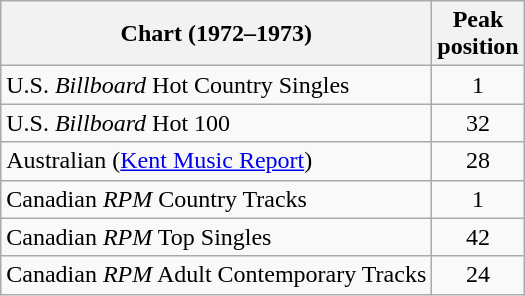<table class="wikitable sortable">
<tr>
<th align="left">Chart (1972–1973)</th>
<th align="center">Peak<br>position</th>
</tr>
<tr i>
<td align="left">U.S. <em>Billboard</em> Hot Country Singles</td>
<td align="center">1</td>
</tr>
<tr>
<td align="left">U.S. <em>Billboard</em> Hot 100</td>
<td align="center">32</td>
</tr>
<tr>
<td align="left">Australian (<a href='#'>Kent Music Report</a>)</td>
<td align="center">28</td>
</tr>
<tr>
<td align="left">Canadian <em>RPM</em> Country Tracks</td>
<td align="center">1</td>
</tr>
<tr>
<td align="left">Canadian <em>RPM</em> Top Singles</td>
<td align="center">42</td>
</tr>
<tr>
<td align="left">Canadian <em>RPM</em> Adult Contemporary  Tracks</td>
<td align="center">24</td>
</tr>
</table>
